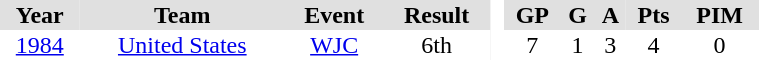<table border="0" cellpadding="1" cellspacing="0" style="text-align:center; width:40%">
<tr ALIGN="centre" bgcolor="#e0e0e0">
<th>Year</th>
<th>Team</th>
<th>Event</th>
<th>Result</th>
<th rowspan="99" bgcolor="#ffffff"> </th>
<th>GP</th>
<th>G</th>
<th>A</th>
<th>Pts</th>
<th>PIM</th>
</tr>
<tr>
<td><a href='#'>1984</a></td>
<td><a href='#'>United States</a></td>
<td><a href='#'>WJC</a></td>
<td>6th</td>
<td>7</td>
<td>1</td>
<td>3</td>
<td>4</td>
<td>0</td>
</tr>
</table>
